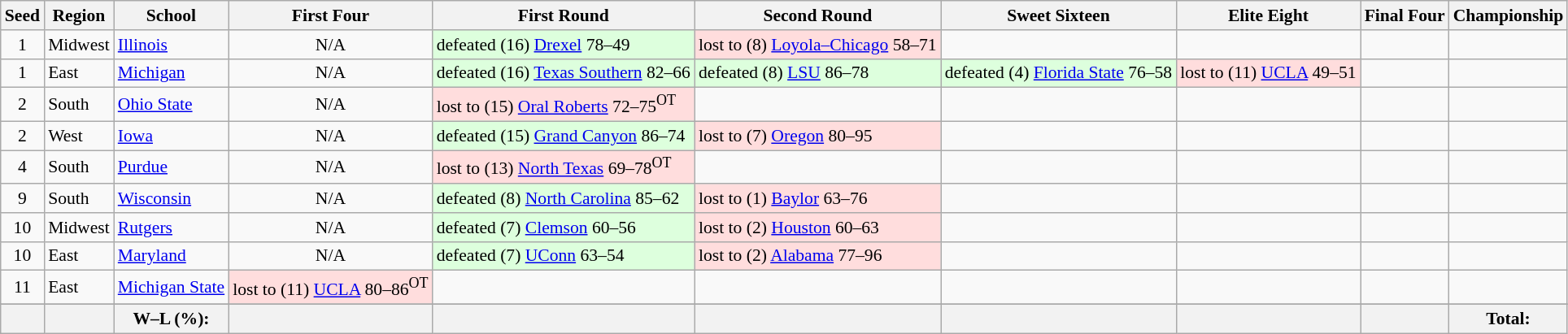<table class="sortable wikitable" style="white-space:nowrap; font-size:90%">
<tr>
<th>Seed</th>
<th>Region</th>
<th>School</th>
<th>First Four</th>
<th>First Round</th>
<th>Second Round</th>
<th>Sweet Sixteen</th>
<th>Elite Eight</th>
<th>Final Four</th>
<th>Championship</th>
</tr>
<tr>
<td align=center>1</td>
<td>Midwest</td>
<td><a href='#'>Illinois</a></td>
<td align=center>N/A</td>
<td style="background:#ddffdd;">defeated (16) <a href='#'>Drexel</a> 78–49</td>
<td style="background:#ffdddd;">lost to (8) <a href='#'>Loyola–Chicago</a> 58–71</td>
<td></td>
<td></td>
<td></td>
<td></td>
</tr>
<tr>
<td align=center>1</td>
<td>East</td>
<td><a href='#'>Michigan</a></td>
<td align=center>N/A</td>
<td style="background:#ddffdd;">defeated (16) <a href='#'>Texas Southern</a> 82–66</td>
<td style="background:#ddffdd;">defeated (8) <a href='#'>LSU</a> 86–78</td>
<td style="background:#ddffdd;">defeated (4) <a href='#'>Florida State</a> 76–58</td>
<td style="background:#ffdddd;">lost to (11) <a href='#'>UCLA</a> 49–51</td>
<td></td>
<td></td>
</tr>
<tr>
<td align=center>2</td>
<td>South</td>
<td><a href='#'>Ohio State</a></td>
<td align=center>N/A</td>
<td style="background:#ffdddd;">lost to (15) <a href='#'>Oral Roberts</a> 72–75<sup>OT</sup></td>
<td></td>
<td></td>
<td></td>
<td></td>
<td></td>
</tr>
<tr>
<td align=center>2</td>
<td>West</td>
<td><a href='#'>Iowa</a></td>
<td align=center>N/A</td>
<td style="background:#ddffdd;">defeated (15) <a href='#'>Grand Canyon</a> 86–74</td>
<td style="background:#ffdddd;">lost to  (7) <a href='#'>Oregon</a> 80–95</td>
<td></td>
<td></td>
<td></td>
<td></td>
</tr>
<tr>
<td align=center>4</td>
<td>South</td>
<td><a href='#'>Purdue</a></td>
<td align=center>N/A</td>
<td style="background:#ffdddd;">lost to (13) <a href='#'>North Texas</a> 69–78<sup>OT</sup></td>
<td></td>
<td></td>
<td></td>
<td></td>
<td></td>
</tr>
<tr>
<td align=center>9</td>
<td>South</td>
<td><a href='#'>Wisconsin</a></td>
<td align=center>N/A</td>
<td style="background:#ddffdd;">defeated (8) <a href='#'>North Carolina</a> 85–62</td>
<td style="background:#ffdddd;">lost to (1) <a href='#'>Baylor</a> 63–76</td>
<td></td>
<td></td>
<td></td>
<td></td>
</tr>
<tr>
<td align=center>10</td>
<td>Midwest</td>
<td><a href='#'>Rutgers</a></td>
<td align=center>N/A</td>
<td style="background:#ddffdd;">defeated (7) <a href='#'>Clemson</a> 60–56</td>
<td style="background:#ffdddd;">lost to (2) <a href='#'>Houston</a> 60–63</td>
<td></td>
<td></td>
<td></td>
<td></td>
</tr>
<tr>
<td align=center>10</td>
<td>East</td>
<td><a href='#'>Maryland</a></td>
<td align=center>N/A</td>
<td style="background:#ddffdd;">defeated (7) <a href='#'>UConn</a> 63–54</td>
<td style="background:#ffdddd;">lost to (2) <a href='#'>Alabama</a> 77–96</td>
<td></td>
<td></td>
<td></td>
<td></td>
</tr>
<tr>
<td align=center>11</td>
<td>East</td>
<td><a href='#'>Michigan State</a></td>
<td style="background:#ffdddd;">lost to (11) <a href='#'>UCLA</a> 80–86<sup>OT</sup></td>
<td></td>
<td></td>
<td></td>
<td></td>
<td></td>
<td></td>
</tr>
<tr>
</tr>
<tr>
<th></th>
<th></th>
<th>W–L (%):</th>
<th></th>
<th></th>
<th></th>
<th></th>
<th></th>
<th></th>
<th> Total: </th>
</tr>
</table>
